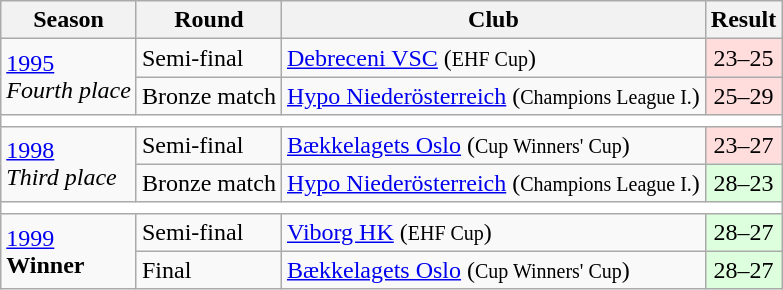<table class="wikitable" style="text-align: left;">
<tr>
<th>Season</th>
<th>Round</th>
<th>Club</th>
<th>Result</th>
</tr>
<tr>
<td rowspan="2"><a href='#'>1995</a><br><em>Fourth place</em></td>
<td>Semi-final</td>
<td> <a href='#'>Debreceni VSC</a> (<small>EHF Cup</small>)</td>
<td style="text-align:center; background:#fdd;">23–25</td>
</tr>
<tr>
<td>Bronze match</td>
<td> <a href='#'>Hypo Niederösterreich</a> (<small>Champions League I.</small>)</td>
<td style="text-align:center; background:#fdd;">25–29</td>
</tr>
<tr>
<td colspan=7 style="text-align: center;" bgcolor=white></td>
</tr>
<tr>
<td rowspan="2"><a href='#'>1998</a><br> <em>Third place</em></td>
<td>Semi-final</td>
<td> <a href='#'>Bækkelagets Oslo</a> (<small>Cup Winners' Cup</small>)</td>
<td style="text-align:center; background:#fdd;">23–27</td>
</tr>
<tr>
<td>Bronze match</td>
<td> <a href='#'>Hypo Niederösterreich</a> (<small>Champions League I.</small>)</td>
<td style="text-align:center; background:#dfd;">28–23</td>
</tr>
<tr>
<td colspan=7 style="text-align: center;" bgcolor=white></td>
</tr>
<tr>
<td rowspan="2"><a href='#'>1999</a><br> <strong>Winner</strong></td>
<td>Semi-final</td>
<td> <a href='#'>Viborg HK</a> (<small>EHF Cup</small>)</td>
<td style="text-align:center; background:#dfd;">28–27</td>
</tr>
<tr>
<td>Final</td>
<td> <a href='#'>Bækkelagets Oslo</a> (<small>Cup Winners' Cup</small>)</td>
<td style="text-align:center; background:#dfd;">28–27</td>
</tr>
</table>
